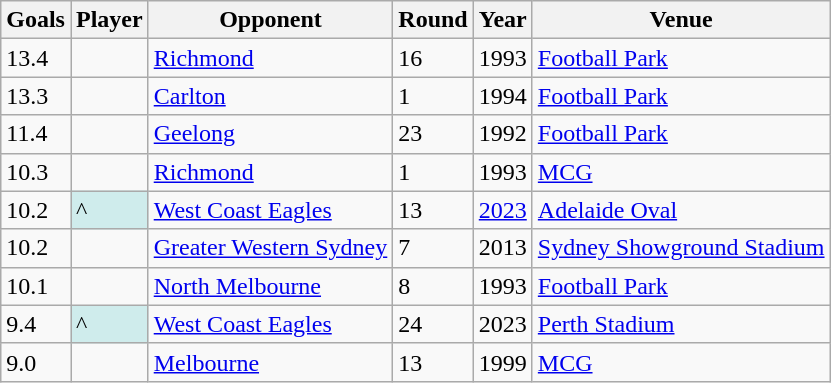<table class="wikitable sortable">
<tr>
<th><strong>Goals</strong></th>
<th><strong>Player</strong></th>
<th><strong>Opponent</strong></th>
<th>Round</th>
<th>Year</th>
<th>Venue</th>
</tr>
<tr>
<td>13.4</td>
<td></td>
<td><a href='#'>Richmond</a></td>
<td>16</td>
<td>1993</td>
<td><a href='#'>Football Park</a></td>
</tr>
<tr>
<td>13.3</td>
<td></td>
<td><a href='#'>Carlton</a></td>
<td>1</td>
<td>1994</td>
<td><a href='#'>Football Park</a></td>
</tr>
<tr>
<td>11.4</td>
<td></td>
<td><a href='#'>Geelong</a></td>
<td>23</td>
<td>1992</td>
<td><a href='#'>Football Park</a></td>
</tr>
<tr>
<td>10.3</td>
<td></td>
<td><a href='#'>Richmond</a></td>
<td>1</td>
<td>1993</td>
<td><a href='#'>MCG</a></td>
</tr>
<tr>
<td>10.2</td>
<td style="text-align:left; background:#cfecec;">^</td>
<td><a href='#'>West Coast Eagles</a></td>
<td>13</td>
<td><a href='#'>2023</a></td>
<td><a href='#'>Adelaide Oval</a></td>
</tr>
<tr>
<td>10.2</td>
<td></td>
<td><a href='#'>Greater Western Sydney</a></td>
<td>7</td>
<td>2013</td>
<td><a href='#'>Sydney Showground Stadium</a></td>
</tr>
<tr>
<td>10.1</td>
<td></td>
<td><a href='#'>North Melbourne</a></td>
<td>8</td>
<td>1993</td>
<td><a href='#'>Football Park</a></td>
</tr>
<tr>
<td>9.4</td>
<td style="text-align:left; background:#cfecec;">^</td>
<td><a href='#'>West Coast Eagles</a></td>
<td>24</td>
<td>2023</td>
<td><a href='#'>Perth Stadium</a></td>
</tr>
<tr>
<td>9.0</td>
<td></td>
<td><a href='#'>Melbourne</a></td>
<td>13</td>
<td>1999</td>
<td><a href='#'>MCG</a></td>
</tr>
</table>
